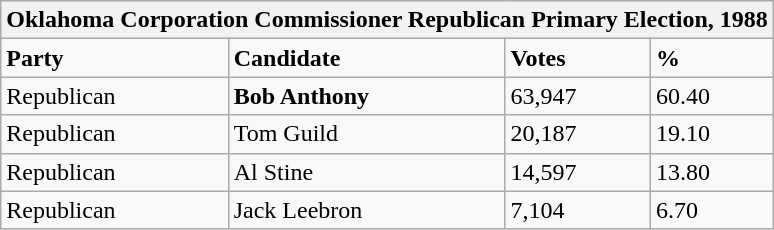<table class="wikitable">
<tr>
<th colspan="4">Oklahoma Corporation Commissioner Republican Primary Election, 1988</th>
</tr>
<tr>
<td><strong>Party</strong></td>
<td><strong>Candidate</strong></td>
<td><strong>Votes</strong></td>
<td><strong>%</strong></td>
</tr>
<tr>
<td>Republican</td>
<td><strong>Bob Anthony</strong></td>
<td>63,947</td>
<td>60.40</td>
</tr>
<tr>
<td>Republican</td>
<td>Tom Guild</td>
<td>20,187</td>
<td>19.10</td>
</tr>
<tr>
<td>Republican</td>
<td>Al Stine</td>
<td>14,597</td>
<td>13.80</td>
</tr>
<tr>
<td>Republican</td>
<td>Jack Leebron</td>
<td>7,104</td>
<td>6.70</td>
</tr>
</table>
